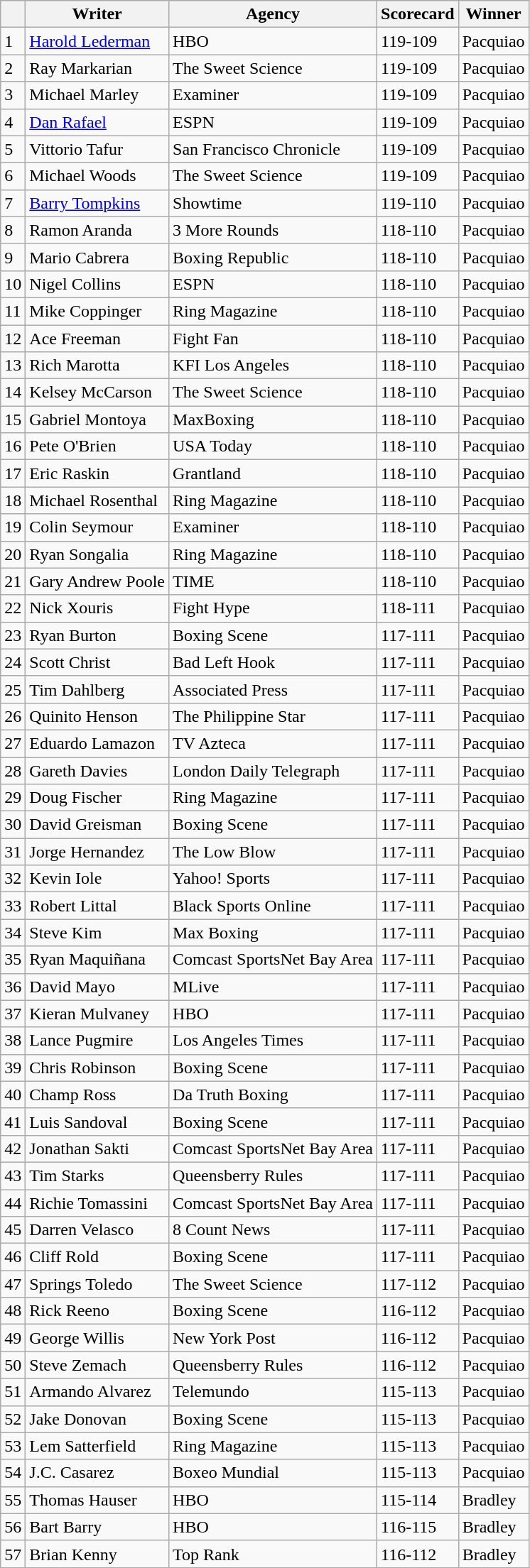<table class="wikitable">
<tr>
<th></th>
<th>Writer</th>
<th>Agency</th>
<th>Scorecard</th>
<th>Winner</th>
</tr>
<tr>
<td>1</td>
<td><a href='#'>Harold Lederman</a></td>
<td>HBO</td>
<td>119-109</td>
<td>Pacquiao</td>
</tr>
<tr>
<td>2</td>
<td>Ray Markarian</td>
<td>The Sweet Science</td>
<td>119-109</td>
<td>Pacquiao</td>
</tr>
<tr>
<td>3</td>
<td>Michael Marley</td>
<td>Examiner</td>
<td>119-109</td>
<td>Pacquiao</td>
</tr>
<tr>
<td>4</td>
<td><a href='#'>Dan Rafael</a></td>
<td>ESPN</td>
<td>119-109</td>
<td>Pacquiao</td>
</tr>
<tr>
<td>5</td>
<td>Vittorio Tafur</td>
<td>San Francisco Chronicle</td>
<td>119-109</td>
<td>Pacquiao</td>
</tr>
<tr>
<td>6</td>
<td>Michael Woods</td>
<td>The Sweet Science</td>
<td>119-109</td>
<td>Pacquiao</td>
</tr>
<tr>
<td>7</td>
<td><a href='#'>Barry Tompkins</a></td>
<td>Showtime</td>
<td>119-110</td>
<td>Pacquiao</td>
</tr>
<tr>
<td>8</td>
<td>Ramon Aranda</td>
<td>3 More Rounds</td>
<td>118-110</td>
<td>Pacquiao</td>
</tr>
<tr>
<td>9</td>
<td>Mario Cabrera</td>
<td>Boxing Republic</td>
<td>118-110</td>
<td>Pacquiao</td>
</tr>
<tr>
<td>10</td>
<td>Nigel Collins</td>
<td>ESPN</td>
<td>118-110</td>
<td>Pacquiao</td>
</tr>
<tr>
<td>11</td>
<td>Mike Coppinger</td>
<td>Ring Magazine</td>
<td>118-110</td>
<td>Pacquiao</td>
</tr>
<tr>
<td>12</td>
<td>Ace Freeman</td>
<td>Fight Fan</td>
<td>118-110</td>
<td>Pacquiao</td>
</tr>
<tr>
<td>13</td>
<td>Rich Marotta</td>
<td>KFI Los Angeles</td>
<td>118-110</td>
<td>Pacquiao</td>
</tr>
<tr>
<td>14</td>
<td>Kelsey McCarson</td>
<td>The Sweet Science</td>
<td>118-110</td>
<td>Pacquiao</td>
</tr>
<tr>
<td>15</td>
<td>Gabriel Montoya</td>
<td>MaxBoxing</td>
<td>118-110</td>
<td>Pacquiao</td>
</tr>
<tr>
<td>16</td>
<td>Pete O'Brien</td>
<td>USA Today</td>
<td>118-110</td>
<td>Pacquiao</td>
</tr>
<tr>
<td>17</td>
<td>Eric Raskin</td>
<td>Grantland</td>
<td>118-110</td>
<td>Pacquiao</td>
</tr>
<tr>
<td>18</td>
<td>Michael Rosenthal</td>
<td>Ring Magazine</td>
<td>118-110</td>
<td>Pacquiao</td>
</tr>
<tr>
<td>19</td>
<td>Colin Seymour</td>
<td>Examiner</td>
<td>118-110</td>
<td>Pacquiao</td>
</tr>
<tr>
<td>20</td>
<td>Ryan Songalia</td>
<td>Ring Magazine</td>
<td>118-110</td>
<td>Pacquiao</td>
</tr>
<tr>
<td>21</td>
<td>Gary Andrew Poole</td>
<td>TIME</td>
<td>118-110</td>
<td>Pacquiao</td>
</tr>
<tr>
<td>22</td>
<td>Nick Xouris</td>
<td>Fight Hype</td>
<td>118-111</td>
<td>Pacquiao</td>
</tr>
<tr>
<td>23</td>
<td>Ryan Burton</td>
<td>Boxing Scene</td>
<td>117-111</td>
<td>Pacquiao</td>
</tr>
<tr>
<td>24</td>
<td>Scott Christ</td>
<td>Bad Left Hook</td>
<td>117-111</td>
<td>Pacquiao</td>
</tr>
<tr>
<td>25</td>
<td>Tim Dahlberg</td>
<td>Associated Press</td>
<td>117-111</td>
<td>Pacquiao</td>
</tr>
<tr>
<td>26</td>
<td>Quinito Henson</td>
<td>The Philippine Star</td>
<td>117-111</td>
<td>Pacquiao</td>
</tr>
<tr>
<td>27</td>
<td>Eduardo Lamazon</td>
<td>TV Azteca</td>
<td>117-111</td>
<td>Pacquiao</td>
</tr>
<tr>
<td>28</td>
<td>Gareth Davies</td>
<td>London Daily Telegraph</td>
<td>117-111</td>
<td>Pacquiao</td>
</tr>
<tr>
<td>29</td>
<td>Doug Fischer</td>
<td>Ring Magazine</td>
<td>117-111</td>
<td>Pacquiao</td>
</tr>
<tr>
<td>30</td>
<td>David Greisman</td>
<td>Boxing Scene</td>
<td>117-111</td>
<td>Pacquiao</td>
</tr>
<tr>
<td>31</td>
<td>Jorge Hernandez</td>
<td>The Low Blow</td>
<td>117-111</td>
<td>Pacquiao</td>
</tr>
<tr>
<td>32</td>
<td>Kevin Iole</td>
<td>Yahoo! Sports</td>
<td>117-111</td>
<td>Pacquiao</td>
</tr>
<tr>
<td>33</td>
<td>Robert Littal</td>
<td>Black Sports Online</td>
<td>117-111</td>
<td>Pacquiao</td>
</tr>
<tr>
<td>34</td>
<td>Steve Kim</td>
<td>Max Boxing</td>
<td>117-111</td>
<td>Pacquiao</td>
</tr>
<tr>
<td>35</td>
<td>Ryan Maquiñana</td>
<td>Comcast SportsNet Bay Area</td>
<td>117-111</td>
<td>Pacquiao</td>
</tr>
<tr>
<td>36</td>
<td>David Mayo</td>
<td>MLive</td>
<td>117-111</td>
<td>Pacquiao</td>
</tr>
<tr>
<td>37</td>
<td>Kieran Mulvaney</td>
<td>HBO</td>
<td>117-111</td>
<td>Pacquiao</td>
</tr>
<tr>
<td>38</td>
<td>Lance Pugmire</td>
<td>Los Angeles Times</td>
<td>117-111</td>
<td>Pacquiao</td>
</tr>
<tr>
<td>39</td>
<td>Chris Robinson</td>
<td>Boxing Scene</td>
<td>117-111</td>
<td>Pacquiao</td>
</tr>
<tr>
<td>40</td>
<td>Champ Ross</td>
<td>Da Truth Boxing</td>
<td>117-111</td>
<td>Pacquiao</td>
</tr>
<tr>
<td>41</td>
<td>Luis Sandoval</td>
<td>Boxing Scene</td>
<td>117-111</td>
<td>Pacquiao</td>
</tr>
<tr>
<td>42</td>
<td>Jonathan Sakti</td>
<td>Comcast SportsNet Bay Area</td>
<td>117-111</td>
<td>Pacquiao</td>
</tr>
<tr>
<td>43</td>
<td>Tim Starks</td>
<td>Queensberry Rules</td>
<td>117-111</td>
<td>Pacquiao</td>
</tr>
<tr>
<td>44</td>
<td>Richie Tomassini</td>
<td>Comcast SportsNet Bay Area</td>
<td>117-111</td>
<td>Pacquiao</td>
</tr>
<tr>
<td>45</td>
<td>Darren Velasco</td>
<td>8 Count News</td>
<td>117-111</td>
<td>Pacquiao</td>
</tr>
<tr>
<td>46</td>
<td>Cliff Rold</td>
<td>Boxing Scene</td>
<td>117-111</td>
<td>Pacquiao</td>
</tr>
<tr>
<td>47</td>
<td>Springs Toledo</td>
<td>The Sweet Science</td>
<td>117-112</td>
<td>Pacquiao</td>
</tr>
<tr>
<td>48</td>
<td>Rick Reeno</td>
<td>Boxing Scene</td>
<td>116-112</td>
<td>Pacquiao</td>
</tr>
<tr>
<td>49</td>
<td>George Willis</td>
<td>New York Post</td>
<td>116-112</td>
<td>Pacquiao</td>
</tr>
<tr>
<td>50</td>
<td>Steve Zemach</td>
<td>Queensberry Rules</td>
<td>116-112</td>
<td>Pacquiao</td>
</tr>
<tr>
<td>51</td>
<td>Armando Alvarez</td>
<td>Telemundo</td>
<td>115-113</td>
<td>Pacquiao</td>
</tr>
<tr>
<td>52</td>
<td>Jake Donovan</td>
<td>Boxing Scene</td>
<td>115-113</td>
<td>Pacquiao</td>
</tr>
<tr>
<td>53</td>
<td>Lem Satterfield</td>
<td>Ring Magazine</td>
<td>115-113</td>
<td>Pacquiao</td>
</tr>
<tr>
<td>54</td>
<td>J.C. Casarez</td>
<td>Boxeo Mundial</td>
<td>115-113</td>
<td>Pacquiao</td>
</tr>
<tr>
<td>55</td>
<td>Thomas Hauser</td>
<td>HBO</td>
<td>115-114</td>
<td>Bradley</td>
</tr>
<tr>
<td>56</td>
<td>Bart Barry</td>
<td>HBO</td>
<td>116-115</td>
<td>Bradley</td>
</tr>
<tr>
<td>57</td>
<td>Brian Kenny</td>
<td>Top Rank</td>
<td>116-112</td>
<td>Bradley</td>
</tr>
</table>
